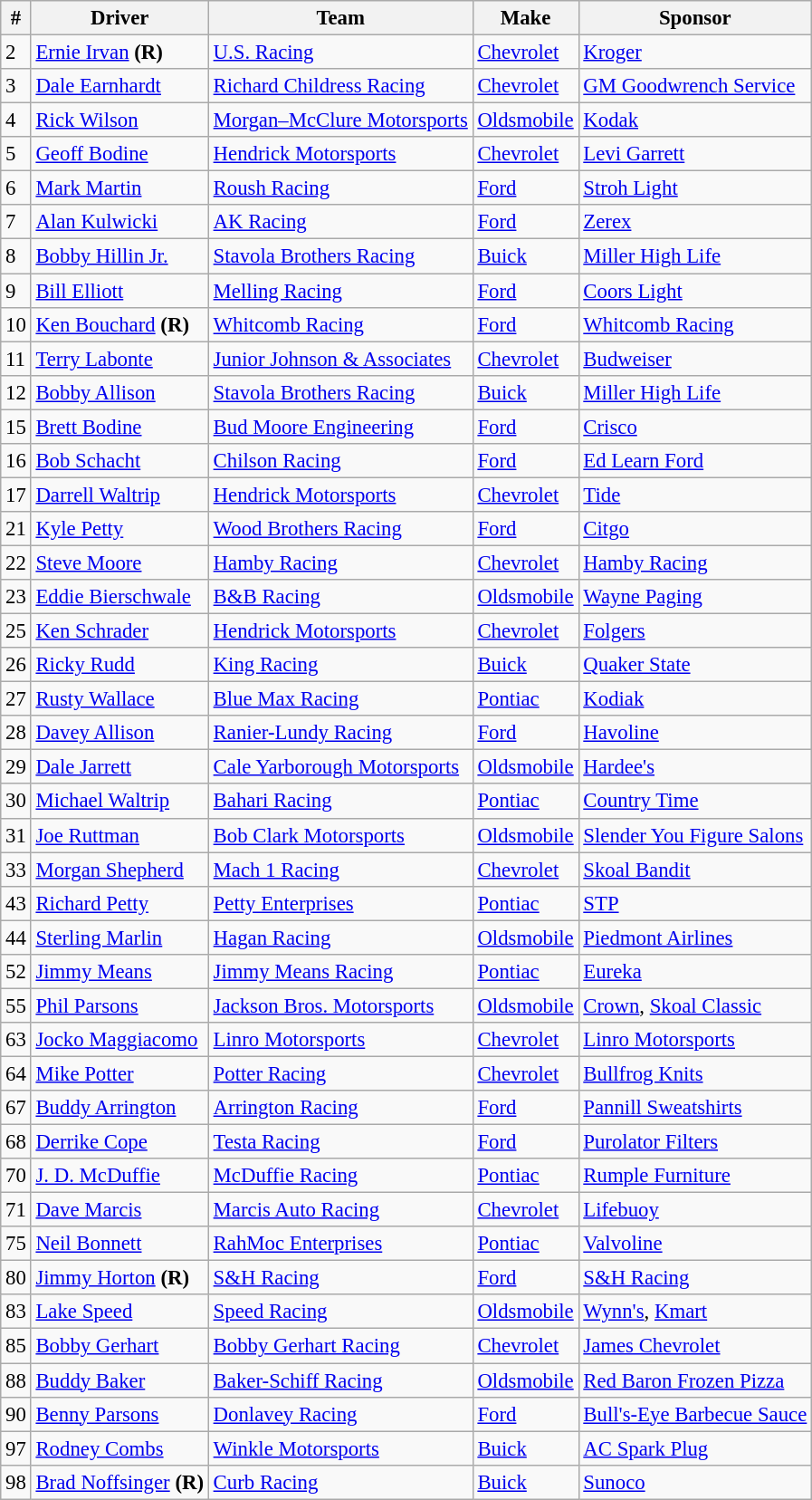<table class="wikitable" style="font-size:95%">
<tr>
<th>#</th>
<th>Driver</th>
<th>Team</th>
<th>Make</th>
<th>Sponsor</th>
</tr>
<tr>
<td>2</td>
<td><a href='#'>Ernie Irvan</a> <strong>(R)</strong></td>
<td><a href='#'>U.S. Racing</a></td>
<td><a href='#'>Chevrolet</a></td>
<td><a href='#'>Kroger</a></td>
</tr>
<tr>
<td>3</td>
<td><a href='#'>Dale Earnhardt</a></td>
<td><a href='#'>Richard Childress Racing</a></td>
<td><a href='#'>Chevrolet</a></td>
<td><a href='#'>GM Goodwrench Service</a></td>
</tr>
<tr>
<td>4</td>
<td><a href='#'>Rick Wilson</a></td>
<td><a href='#'>Morgan–McClure Motorsports</a></td>
<td><a href='#'>Oldsmobile</a></td>
<td><a href='#'>Kodak</a></td>
</tr>
<tr>
<td>5</td>
<td><a href='#'>Geoff Bodine</a></td>
<td><a href='#'>Hendrick Motorsports</a></td>
<td><a href='#'>Chevrolet</a></td>
<td><a href='#'>Levi Garrett</a></td>
</tr>
<tr>
<td>6</td>
<td><a href='#'>Mark Martin</a></td>
<td><a href='#'>Roush Racing</a></td>
<td><a href='#'>Ford</a></td>
<td><a href='#'>Stroh Light</a></td>
</tr>
<tr>
<td>7</td>
<td><a href='#'>Alan Kulwicki</a></td>
<td><a href='#'>AK Racing</a></td>
<td><a href='#'>Ford</a></td>
<td><a href='#'>Zerex</a></td>
</tr>
<tr>
<td>8</td>
<td><a href='#'>Bobby Hillin Jr.</a></td>
<td><a href='#'>Stavola Brothers Racing</a></td>
<td><a href='#'>Buick</a></td>
<td><a href='#'>Miller High Life</a></td>
</tr>
<tr>
<td>9</td>
<td><a href='#'>Bill Elliott</a></td>
<td><a href='#'>Melling Racing</a></td>
<td><a href='#'>Ford</a></td>
<td><a href='#'>Coors Light</a></td>
</tr>
<tr>
<td>10</td>
<td><a href='#'>Ken Bouchard</a> <strong>(R)</strong></td>
<td><a href='#'>Whitcomb Racing</a></td>
<td><a href='#'>Ford</a></td>
<td><a href='#'>Whitcomb Racing</a></td>
</tr>
<tr>
<td>11</td>
<td><a href='#'>Terry Labonte</a></td>
<td><a href='#'>Junior Johnson & Associates</a></td>
<td><a href='#'>Chevrolet</a></td>
<td><a href='#'>Budweiser</a></td>
</tr>
<tr>
<td>12</td>
<td><a href='#'>Bobby Allison</a></td>
<td><a href='#'>Stavola Brothers Racing</a></td>
<td><a href='#'>Buick</a></td>
<td><a href='#'>Miller High Life</a></td>
</tr>
<tr>
<td>15</td>
<td><a href='#'>Brett Bodine</a></td>
<td><a href='#'>Bud Moore Engineering</a></td>
<td><a href='#'>Ford</a></td>
<td><a href='#'>Crisco</a></td>
</tr>
<tr>
<td>16</td>
<td><a href='#'>Bob Schacht</a></td>
<td><a href='#'>Chilson Racing</a></td>
<td><a href='#'>Ford</a></td>
<td><a href='#'>Ed Learn Ford</a></td>
</tr>
<tr>
<td>17</td>
<td><a href='#'>Darrell Waltrip</a></td>
<td><a href='#'>Hendrick Motorsports</a></td>
<td><a href='#'>Chevrolet</a></td>
<td><a href='#'>Tide</a></td>
</tr>
<tr>
<td>21</td>
<td><a href='#'>Kyle Petty</a></td>
<td><a href='#'>Wood Brothers Racing</a></td>
<td><a href='#'>Ford</a></td>
<td><a href='#'>Citgo</a></td>
</tr>
<tr>
<td>22</td>
<td><a href='#'>Steve Moore</a></td>
<td><a href='#'>Hamby Racing</a></td>
<td><a href='#'>Chevrolet</a></td>
<td><a href='#'>Hamby Racing</a></td>
</tr>
<tr>
<td>23</td>
<td><a href='#'>Eddie Bierschwale</a></td>
<td><a href='#'>B&B Racing</a></td>
<td><a href='#'>Oldsmobile</a></td>
<td><a href='#'>Wayne Paging</a></td>
</tr>
<tr>
<td>25</td>
<td><a href='#'>Ken Schrader</a></td>
<td><a href='#'>Hendrick Motorsports</a></td>
<td><a href='#'>Chevrolet</a></td>
<td><a href='#'>Folgers</a></td>
</tr>
<tr>
<td>26</td>
<td><a href='#'>Ricky Rudd</a></td>
<td><a href='#'>King Racing</a></td>
<td><a href='#'>Buick</a></td>
<td><a href='#'>Quaker State</a></td>
</tr>
<tr>
<td>27</td>
<td><a href='#'>Rusty Wallace</a></td>
<td><a href='#'>Blue Max Racing</a></td>
<td><a href='#'>Pontiac</a></td>
<td><a href='#'>Kodiak</a></td>
</tr>
<tr>
<td>28</td>
<td><a href='#'>Davey Allison</a></td>
<td><a href='#'>Ranier-Lundy Racing</a></td>
<td><a href='#'>Ford</a></td>
<td><a href='#'>Havoline</a></td>
</tr>
<tr>
<td>29</td>
<td><a href='#'>Dale Jarrett</a></td>
<td><a href='#'>Cale Yarborough Motorsports</a></td>
<td><a href='#'>Oldsmobile</a></td>
<td><a href='#'>Hardee's</a></td>
</tr>
<tr>
<td>30</td>
<td><a href='#'>Michael Waltrip</a></td>
<td><a href='#'>Bahari Racing</a></td>
<td><a href='#'>Pontiac</a></td>
<td><a href='#'>Country Time</a></td>
</tr>
<tr>
<td>31</td>
<td><a href='#'>Joe Ruttman</a></td>
<td><a href='#'>Bob Clark Motorsports</a></td>
<td><a href='#'>Oldsmobile</a></td>
<td><a href='#'>Slender You Figure Salons</a></td>
</tr>
<tr>
<td>33</td>
<td><a href='#'>Morgan Shepherd</a></td>
<td><a href='#'>Mach 1 Racing</a></td>
<td><a href='#'>Chevrolet</a></td>
<td><a href='#'>Skoal Bandit</a></td>
</tr>
<tr>
<td>43</td>
<td><a href='#'>Richard Petty</a></td>
<td><a href='#'>Petty Enterprises</a></td>
<td><a href='#'>Pontiac</a></td>
<td><a href='#'>STP</a></td>
</tr>
<tr>
<td>44</td>
<td><a href='#'>Sterling Marlin</a></td>
<td><a href='#'>Hagan Racing</a></td>
<td><a href='#'>Oldsmobile</a></td>
<td><a href='#'>Piedmont Airlines</a></td>
</tr>
<tr>
<td>52</td>
<td><a href='#'>Jimmy Means</a></td>
<td><a href='#'>Jimmy Means Racing</a></td>
<td><a href='#'>Pontiac</a></td>
<td><a href='#'>Eureka</a></td>
</tr>
<tr>
<td>55</td>
<td><a href='#'>Phil Parsons</a></td>
<td><a href='#'>Jackson Bros. Motorsports</a></td>
<td><a href='#'>Oldsmobile</a></td>
<td><a href='#'>Crown</a>, <a href='#'>Skoal Classic</a></td>
</tr>
<tr>
<td>63</td>
<td><a href='#'>Jocko Maggiacomo</a></td>
<td><a href='#'>Linro Motorsports</a></td>
<td><a href='#'>Chevrolet</a></td>
<td><a href='#'>Linro Motorsports</a></td>
</tr>
<tr>
<td>64</td>
<td><a href='#'>Mike Potter</a></td>
<td><a href='#'>Potter Racing</a></td>
<td><a href='#'>Chevrolet</a></td>
<td><a href='#'>Bullfrog Knits</a></td>
</tr>
<tr>
<td>67</td>
<td><a href='#'>Buddy Arrington</a></td>
<td><a href='#'>Arrington Racing</a></td>
<td><a href='#'>Ford</a></td>
<td><a href='#'>Pannill Sweatshirts</a></td>
</tr>
<tr>
<td>68</td>
<td><a href='#'>Derrike Cope</a></td>
<td><a href='#'>Testa Racing</a></td>
<td><a href='#'>Ford</a></td>
<td><a href='#'>Purolator Filters</a></td>
</tr>
<tr>
<td>70</td>
<td><a href='#'>J. D. McDuffie</a></td>
<td><a href='#'>McDuffie Racing</a></td>
<td><a href='#'>Pontiac</a></td>
<td><a href='#'>Rumple Furniture</a></td>
</tr>
<tr>
<td>71</td>
<td><a href='#'>Dave Marcis</a></td>
<td><a href='#'>Marcis Auto Racing</a></td>
<td><a href='#'>Chevrolet</a></td>
<td><a href='#'>Lifebuoy</a></td>
</tr>
<tr>
<td>75</td>
<td><a href='#'>Neil Bonnett</a></td>
<td><a href='#'>RahMoc Enterprises</a></td>
<td><a href='#'>Pontiac</a></td>
<td><a href='#'>Valvoline</a></td>
</tr>
<tr>
<td>80</td>
<td><a href='#'>Jimmy Horton</a> <strong>(R)</strong></td>
<td><a href='#'>S&H Racing</a></td>
<td><a href='#'>Ford</a></td>
<td><a href='#'>S&H Racing</a></td>
</tr>
<tr>
<td>83</td>
<td><a href='#'>Lake Speed</a></td>
<td><a href='#'>Speed Racing</a></td>
<td><a href='#'>Oldsmobile</a></td>
<td><a href='#'>Wynn's</a>, <a href='#'>Kmart</a></td>
</tr>
<tr>
<td>85</td>
<td><a href='#'>Bobby Gerhart</a></td>
<td><a href='#'>Bobby Gerhart Racing</a></td>
<td><a href='#'>Chevrolet</a></td>
<td><a href='#'>James Chevrolet</a></td>
</tr>
<tr>
<td>88</td>
<td><a href='#'>Buddy Baker</a></td>
<td><a href='#'>Baker-Schiff Racing</a></td>
<td><a href='#'>Oldsmobile</a></td>
<td><a href='#'>Red Baron Frozen Pizza</a></td>
</tr>
<tr>
<td>90</td>
<td><a href='#'>Benny Parsons</a></td>
<td><a href='#'>Donlavey Racing</a></td>
<td><a href='#'>Ford</a></td>
<td><a href='#'>Bull's-Eye Barbecue Sauce</a></td>
</tr>
<tr>
<td>97</td>
<td><a href='#'>Rodney Combs</a></td>
<td><a href='#'>Winkle Motorsports</a></td>
<td><a href='#'>Buick</a></td>
<td><a href='#'>AC Spark Plug</a></td>
</tr>
<tr>
<td>98</td>
<td><a href='#'>Brad Noffsinger</a> <strong>(R)</strong></td>
<td><a href='#'>Curb Racing</a></td>
<td><a href='#'>Buick</a></td>
<td><a href='#'>Sunoco</a></td>
</tr>
</table>
